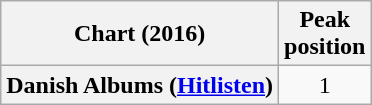<table class="wikitable sortable plainrowheaders" style="text-align:center;">
<tr>
<th scope="col">Chart (2016)</th>
<th scope="col">Peak<br>position</th>
</tr>
<tr>
<th scope="row">Danish Albums (<a href='#'>Hitlisten</a>)</th>
<td align="center">1</td>
</tr>
</table>
